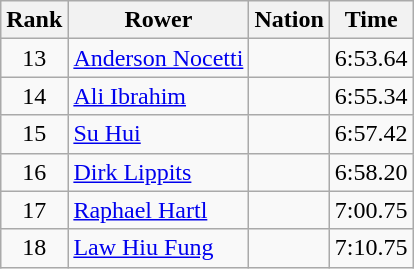<table class="wikitable sortable" style="text-align:center">
<tr>
<th>Rank</th>
<th>Rower</th>
<th>Nation</th>
<th>Time</th>
</tr>
<tr>
<td>13</td>
<td align=left><a href='#'>Anderson Nocetti</a></td>
<td align=left></td>
<td>6:53.64</td>
</tr>
<tr>
<td>14</td>
<td align=left><a href='#'>Ali Ibrahim</a></td>
<td align=left></td>
<td>6:55.34</td>
</tr>
<tr>
<td>15</td>
<td align=left><a href='#'>Su Hui</a></td>
<td align=left></td>
<td>6:57.42</td>
</tr>
<tr>
<td>16</td>
<td align=left><a href='#'>Dirk Lippits</a></td>
<td align=left></td>
<td>6:58.20</td>
</tr>
<tr>
<td>17</td>
<td align=left><a href='#'>Raphael Hartl</a></td>
<td align=left></td>
<td>7:00.75</td>
</tr>
<tr>
<td>18</td>
<td align=left><a href='#'>Law Hiu Fung</a></td>
<td align=left></td>
<td>7:10.75</td>
</tr>
</table>
